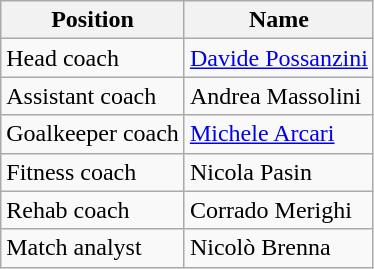<table class="wikitable">
<tr>
<th>Position</th>
<th>Name</th>
</tr>
<tr>
<td>Head coach</td>
<td> <a href='#'>Davide Possanzini</a></td>
</tr>
<tr>
<td>Assistant coach</td>
<td> Andrea Massolini</td>
</tr>
<tr>
<td>Goalkeeper coach</td>
<td> <a href='#'>Michele Arcari</a></td>
</tr>
<tr>
<td>Fitness coach</td>
<td> Nicola Pasin</td>
</tr>
<tr>
<td>Rehab coach</td>
<td> Corrado Merighi</td>
</tr>
<tr>
<td>Match analyst</td>
<td> Nicolò Brenna</td>
</tr>
</table>
